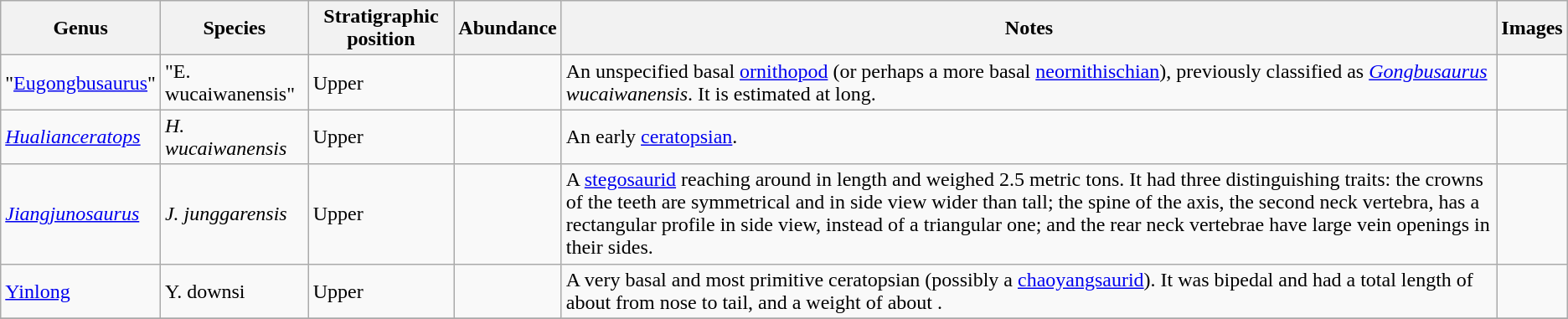<table class="wikitable" align="center">
<tr>
<th>Genus</th>
<th>Species</th>
<th>Stratigraphic position</th>
<th>Abundance</th>
<th>Notes</th>
<th>Images</th>
</tr>
<tr>
<td>"<a href='#'>Eugongbusaurus</a>"</td>
<td>"E. wucaiwanensis"</td>
<td>Upper</td>
<td></td>
<td>An unspecified basal <a href='#'>ornithopod</a> (or perhaps a more basal <a href='#'>neornithischian</a>), previously classified as <em><a href='#'>Gongbusaurus</a> wucaiwanensis</em>. It is estimated at  long.</td>
<td></td>
</tr>
<tr>
<td><em><a href='#'>Hualianceratops</a></em></td>
<td><em>H. wucaiwanensis</em></td>
<td>Upper</td>
<td></td>
<td>An early <a href='#'>ceratopsian</a>.</td>
<td></td>
</tr>
<tr>
<td><em><a href='#'>Jiangjunosaurus</a></em></td>
<td><em>J. junggarensis</em></td>
<td>Upper</td>
<td></td>
<td>A <a href='#'>stegosaurid</a> reaching around  in length and weighed 2.5 metric tons. It had three distinguishing traits: the crowns of the teeth are symmetrical and in side view wider than tall; the spine of the axis, the second neck vertebra, has a rectangular profile in side view, instead of a triangular one; and the rear neck vertebrae have large vein openings in their sides.</td>
<td><em></td>
</tr>
<tr>
<td></em><a href='#'>Yinlong</a><em></td>
<td></em>Y. downsi<em></td>
<td>Upper</td>
<td></td>
<td>A very basal and most primitive ceratopsian (possibly a <a href='#'>chaoyangsaurid</a>). It was bipedal and had a total length of about  from nose to tail, and a weight of about .</td>
<td></td>
</tr>
<tr>
</tr>
</table>
